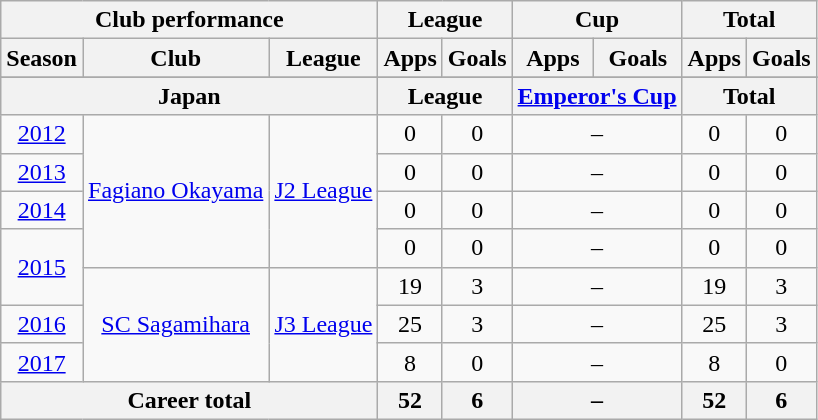<table class="wikitable" style="text-align:center">
<tr>
<th colspan=3>Club performance</th>
<th colspan=2>League</th>
<th colspan=2>Cup</th>
<th colspan=2>Total</th>
</tr>
<tr>
<th>Season</th>
<th>Club</th>
<th>League</th>
<th>Apps</th>
<th>Goals</th>
<th>Apps</th>
<th>Goals</th>
<th>Apps</th>
<th>Goals</th>
</tr>
<tr>
</tr>
<tr>
<th colspan=3>Japan</th>
<th colspan=2>League</th>
<th colspan=2><a href='#'>Emperor's Cup</a></th>
<th colspan=2>Total</th>
</tr>
<tr>
<td><a href='#'>2012</a></td>
<td rowspan="4"><a href='#'>Fagiano Okayama</a></td>
<td rowspan="4"><a href='#'>J2 League</a></td>
<td>0</td>
<td>0</td>
<td colspan="2">–</td>
<td>0</td>
<td>0</td>
</tr>
<tr>
<td><a href='#'>2013</a></td>
<td>0</td>
<td>0</td>
<td colspan="2">–</td>
<td>0</td>
<td>0</td>
</tr>
<tr>
<td><a href='#'>2014</a></td>
<td>0</td>
<td>0</td>
<td colspan="2">–</td>
<td>0</td>
<td>0</td>
</tr>
<tr>
<td rowspan="2"><a href='#'>2015</a></td>
<td>0</td>
<td>0</td>
<td colspan="2">–</td>
<td>0</td>
<td>0</td>
</tr>
<tr>
<td rowspan="3"><a href='#'>SC Sagamihara</a></td>
<td rowspan="3"><a href='#'>J3 League</a></td>
<td>19</td>
<td>3</td>
<td colspan="2">–</td>
<td>19</td>
<td>3</td>
</tr>
<tr>
<td><a href='#'>2016</a></td>
<td>25</td>
<td>3</td>
<td colspan="2">–</td>
<td>25</td>
<td>3</td>
</tr>
<tr>
<td><a href='#'>2017</a></td>
<td>8</td>
<td>0</td>
<td colspan="2">–</td>
<td>8</td>
<td>0</td>
</tr>
<tr>
<th colspan=3>Career total</th>
<th>52</th>
<th>6</th>
<th colspan="2">–</th>
<th>52</th>
<th>6</th>
</tr>
</table>
